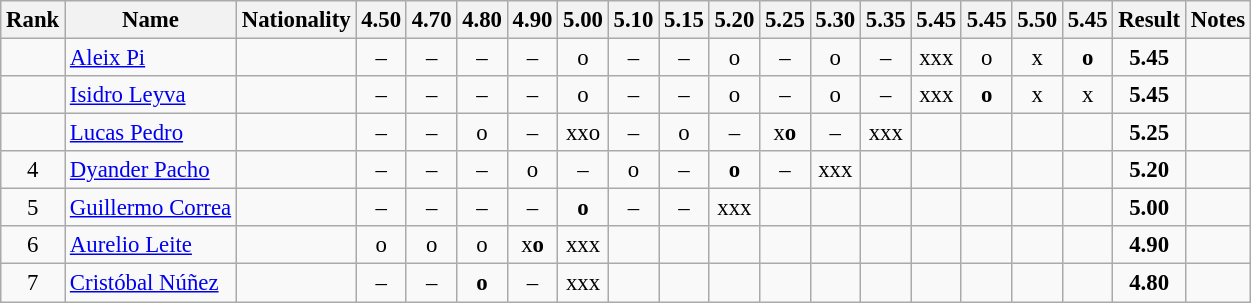<table class="wikitable sortable" style="text-align:center;font-size:95%">
<tr>
<th>Rank</th>
<th>Name</th>
<th>Nationality</th>
<th>4.50</th>
<th>4.70</th>
<th>4.80</th>
<th>4.90</th>
<th>5.00</th>
<th>5.10</th>
<th>5.15</th>
<th>5.20</th>
<th>5.25</th>
<th>5.30</th>
<th>5.35</th>
<th>5.45</th>
<th>5.45</th>
<th>5.50</th>
<th>5.45</th>
<th>Result</th>
<th>Notes</th>
</tr>
<tr>
<td></td>
<td align=left><a href='#'>Aleix Pi</a></td>
<td align=left></td>
<td>–</td>
<td>–</td>
<td>–</td>
<td>–</td>
<td>o</td>
<td>–</td>
<td>–</td>
<td>o</td>
<td>–</td>
<td>o</td>
<td>–</td>
<td>xxx</td>
<td>o</td>
<td>x</td>
<td><strong>o</strong></td>
<td><strong>5.45</strong></td>
<td></td>
</tr>
<tr>
<td></td>
<td align=left><a href='#'>Isidro Leyva</a></td>
<td align=left></td>
<td>–</td>
<td>–</td>
<td>–</td>
<td>–</td>
<td>o</td>
<td>–</td>
<td>–</td>
<td>o</td>
<td>–</td>
<td>o</td>
<td>–</td>
<td>xxx</td>
<td><strong>o</strong></td>
<td>x</td>
<td>x</td>
<td><strong>5.45</strong></td>
<td></td>
</tr>
<tr>
<td></td>
<td align=left><a href='#'>Lucas Pedro</a></td>
<td align=left></td>
<td>–</td>
<td>–</td>
<td>o</td>
<td>–</td>
<td>xxo</td>
<td>–</td>
<td>o</td>
<td>–</td>
<td>x<strong>o</strong></td>
<td>–</td>
<td>xxx</td>
<td></td>
<td></td>
<td></td>
<td></td>
<td><strong>5.25</strong></td>
<td></td>
</tr>
<tr>
<td>4</td>
<td align=left><a href='#'>Dyander Pacho</a></td>
<td align=left></td>
<td>–</td>
<td>–</td>
<td>–</td>
<td>o</td>
<td>–</td>
<td>o</td>
<td>–</td>
<td><strong>o</strong></td>
<td>–</td>
<td>xxx</td>
<td></td>
<td></td>
<td></td>
<td></td>
<td></td>
<td><strong>5.20</strong></td>
<td></td>
</tr>
<tr>
<td>5</td>
<td align=left><a href='#'>Guillermo Correa</a></td>
<td align=left></td>
<td>–</td>
<td>–</td>
<td>–</td>
<td>–</td>
<td><strong>o</strong></td>
<td>–</td>
<td>–</td>
<td>xxx</td>
<td></td>
<td></td>
<td></td>
<td></td>
<td></td>
<td></td>
<td></td>
<td><strong>5.00</strong></td>
<td></td>
</tr>
<tr>
<td>6</td>
<td align=left><a href='#'>Aurelio Leite</a></td>
<td align=left></td>
<td>o</td>
<td>o</td>
<td>o</td>
<td>x<strong>o</strong></td>
<td>xxx</td>
<td></td>
<td></td>
<td></td>
<td></td>
<td></td>
<td></td>
<td></td>
<td></td>
<td></td>
<td></td>
<td><strong>4.90</strong></td>
<td></td>
</tr>
<tr>
<td>7</td>
<td align=left><a href='#'>Cristóbal Núñez</a></td>
<td align=left></td>
<td>–</td>
<td>–</td>
<td><strong>o</strong></td>
<td>–</td>
<td>xxx</td>
<td></td>
<td></td>
<td></td>
<td></td>
<td></td>
<td></td>
<td></td>
<td></td>
<td></td>
<td></td>
<td><strong>4.80</strong></td>
<td></td>
</tr>
</table>
